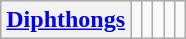<table class="wikitable" style="text-align: center">
<tr>
<th><a href='#'>Diphthongs</a></th>
<td></td>
<td></td>
<td></td>
<td></td>
<td></td>
</tr>
</table>
